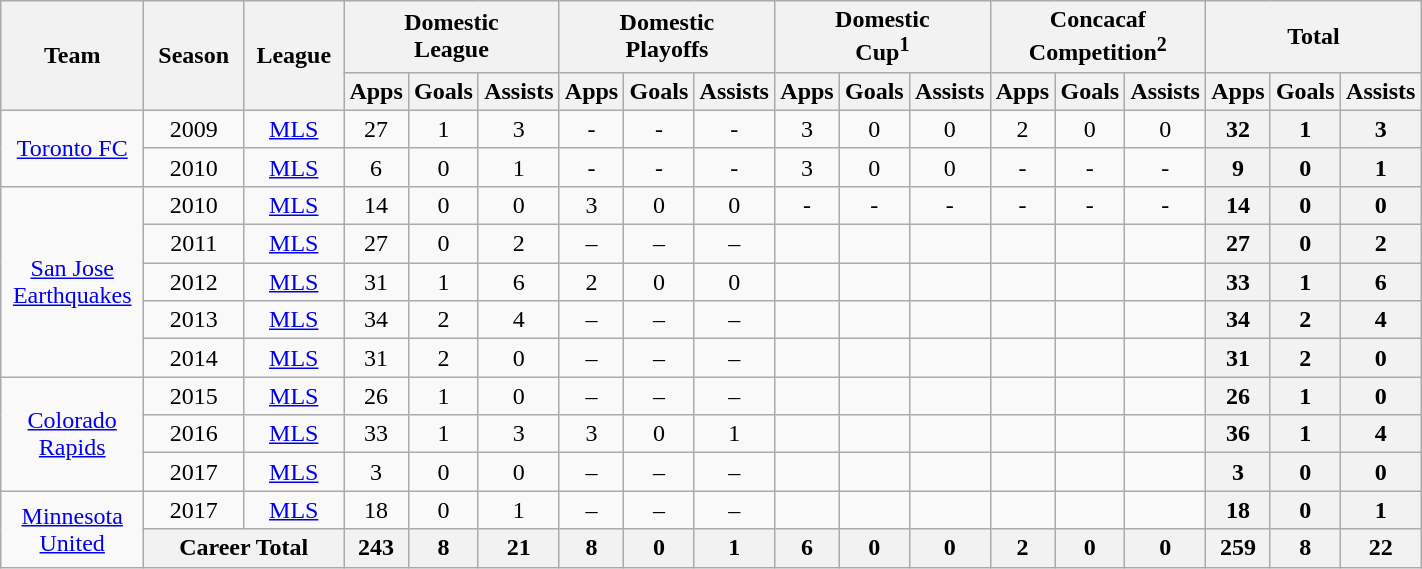<table class="wikitable" style=text-align: center width=75%>
<tr>
<th rowspan=2 width=10%><strong>Team</strong></th>
<th rowspan=2 width=7%><strong>Season</strong></th>
<th rowspan=2 width=7%><strong>League</strong></th>
<th colspan=3 width=10%>Domestic<br>League</th>
<th colspan=3 width=10%>Domestic<br>Playoffs</th>
<th colspan=3 width=10%>Domestic<br>Cup<sup>1</sup></th>
<th colspan=3 width=10%>Concacaf<br>Competition<sup>2</sup></th>
<th colspan=3 width=10%>Total</th>
</tr>
<tr>
<th align=center><strong>Apps</strong></th>
<th align=center><strong>Goals</strong></th>
<th align=center><strong>Assists</strong></th>
<th align=center><strong>Apps</strong></th>
<th align=center><strong>Goals</strong></th>
<th align=center><strong>Assists</strong></th>
<th align=center><strong>Apps</strong></th>
<th align=center><strong>Goals</strong></th>
<th align=center><strong>Assists</strong></th>
<th align=center><strong>Apps</strong></th>
<th align=center><strong>Goals</strong></th>
<th align=center><strong>Assists</strong></th>
<th align=center><strong>Apps</strong></th>
<th align=center><strong>Goals</strong></th>
<th align=center><strong>Assists</strong></th>
</tr>
<tr>
<td rowspan=2 align=center><a href='#'>Toronto FC</a></td>
<td align=center>2009</td>
<td align=center><a href='#'>MLS</a></td>
<td align=center>27</td>
<td align=center>1</td>
<td align=center>3</td>
<td align=center>-</td>
<td align=center>-</td>
<td align=center>-</td>
<td align=center>3</td>
<td align=center>0</td>
<td align=center>0</td>
<td align=center>2</td>
<td align=center>0</td>
<td align=center>0</td>
<th align=center><strong>32</strong></th>
<th align=center><strong>1</strong></th>
<th align=center><strong>3</strong></th>
</tr>
<tr>
<td align=center>2010</td>
<td align=center><a href='#'>MLS</a></td>
<td align=center>6</td>
<td align=center>0</td>
<td align=center>1</td>
<td align=center>-</td>
<td align=center>-</td>
<td align=center>-</td>
<td align=center>3</td>
<td align=center>0</td>
<td align=center>0</td>
<td align=center>-</td>
<td align=center>-</td>
<td align=center>-</td>
<th align=center><strong>9</strong></th>
<th align=center><strong>0</strong></th>
<th align=center><strong>1</strong></th>
</tr>
<tr>
<td rowspan=5 align=center><a href='#'>San Jose Earthquakes</a></td>
<td align=center>2010</td>
<td align=center><a href='#'>MLS</a></td>
<td align=center>14</td>
<td align=center>0</td>
<td align=center>0</td>
<td align=center>3</td>
<td align=center>0</td>
<td align=center>0</td>
<td align=center>-</td>
<td align=center>-</td>
<td align=center>-</td>
<td align=center>-</td>
<td align=center>-</td>
<td align=center>-</td>
<th align=center><strong>14</strong></th>
<th align=center><strong>0</strong></th>
<th align=center><strong>0</strong></th>
</tr>
<tr>
<td align=center>2011</td>
<td align=center><a href='#'>MLS</a></td>
<td align=center>27</td>
<td align=center>0</td>
<td align=center>2</td>
<td align=center>–</td>
<td align=center>–</td>
<td align=center>–</td>
<td align=center></td>
<td align=center></td>
<td align=center></td>
<td align=center></td>
<td align=center></td>
<td align=center></td>
<th align=center><strong>27</strong></th>
<th align=center><strong>0</strong></th>
<th align=center><strong>2</strong></th>
</tr>
<tr>
<td align=center>2012</td>
<td align=center><a href='#'>MLS</a></td>
<td align=center>31</td>
<td align=center>1</td>
<td align=center>6</td>
<td align=center>2</td>
<td align=center>0</td>
<td align=center>0</td>
<td align=center></td>
<td align=center></td>
<td align=center></td>
<td align=center></td>
<td align=center></td>
<td align=center></td>
<th align=center><strong>33</strong></th>
<th align=center><strong>1</strong></th>
<th align=center><strong>6</strong></th>
</tr>
<tr>
<td align=center>2013</td>
<td align=center><a href='#'>MLS</a></td>
<td align=center>34</td>
<td align=center>2</td>
<td align=center>4</td>
<td align=center>–</td>
<td align=center>–</td>
<td align=center>–</td>
<td align=center></td>
<td align=center></td>
<td align=center></td>
<td align=center></td>
<td align=center></td>
<td align=center></td>
<th align=center><strong>34</strong></th>
<th align=center><strong>2</strong></th>
<th align=center><strong>4</strong></th>
</tr>
<tr>
<td align=center>2014</td>
<td align=center><a href='#'>MLS</a></td>
<td align=center>31</td>
<td align=center>2</td>
<td align=center>0</td>
<td align=center>–</td>
<td align=center>–</td>
<td align=center>–</td>
<td align=center></td>
<td align=center></td>
<td align=center></td>
<td align=center></td>
<td align=center></td>
<td align=center></td>
<th align=center><strong>31</strong></th>
<th align=center><strong>2</strong></th>
<th align=center><strong>0</strong></th>
</tr>
<tr>
<td rowspan=3 align=center><a href='#'>Colorado Rapids</a></td>
<td align=center>2015</td>
<td align=center><a href='#'>MLS</a></td>
<td align=center>26</td>
<td align=center>1</td>
<td align=center>0</td>
<td align=center>–</td>
<td align=center>–</td>
<td align=center>–</td>
<td align=center></td>
<td align=center></td>
<td align=center></td>
<td align=center></td>
<td align=center></td>
<td align=center></td>
<th align=center><strong>26</strong></th>
<th align=center><strong>1</strong></th>
<th align=center><strong>0</strong></th>
</tr>
<tr>
<td align=center>2016</td>
<td align=center><a href='#'>MLS</a></td>
<td align=center>33</td>
<td align=center>1</td>
<td align=center>3</td>
<td align=center>3</td>
<td align=center>0</td>
<td align=center>1</td>
<td align=center></td>
<td align=center></td>
<td align=center></td>
<td align=center></td>
<td align=center></td>
<td align=center></td>
<th align=center><strong>36</strong></th>
<th align=center><strong>1</strong></th>
<th align=center><strong>4</strong></th>
</tr>
<tr>
<td align=center>2017</td>
<td align=center><a href='#'>MLS</a></td>
<td align=center>3</td>
<td align=center>0</td>
<td align=center>0</td>
<td align=center>–</td>
<td align=center>–</td>
<td align=center>–</td>
<td align=center></td>
<td align=center></td>
<td align=center></td>
<td align=center></td>
<td align=center></td>
<td align=center></td>
<th align=center><strong>3</strong></th>
<th align=center><strong>0</strong></th>
<th align=center><strong>0</strong></th>
</tr>
<tr>
<td rowspan=3 align=center><a href='#'>Minnesota United</a></td>
<td align=center>2017</td>
<td align=center><a href='#'>MLS</a></td>
<td align=center>18</td>
<td align=center>0</td>
<td align=center>1</td>
<td align=center>–</td>
<td align=center>–</td>
<td align=center>–</td>
<td align=center></td>
<td align=center></td>
<td align=center></td>
<td align=center></td>
<td align=center></td>
<td align=center></td>
<th align=center><strong>18</strong></th>
<th align=center><strong>0</strong></th>
<th align=center><strong>1</strong></th>
</tr>
<tr>
<th colspan=2>Career Total</th>
<th>243</th>
<th>8</th>
<th>21</th>
<th>8</th>
<th>0</th>
<th>1</th>
<th>6</th>
<th>0</th>
<th>0</th>
<th>2</th>
<th>0</th>
<th>0</th>
<th>259</th>
<th>8</th>
<th>22</th>
</tr>
</table>
